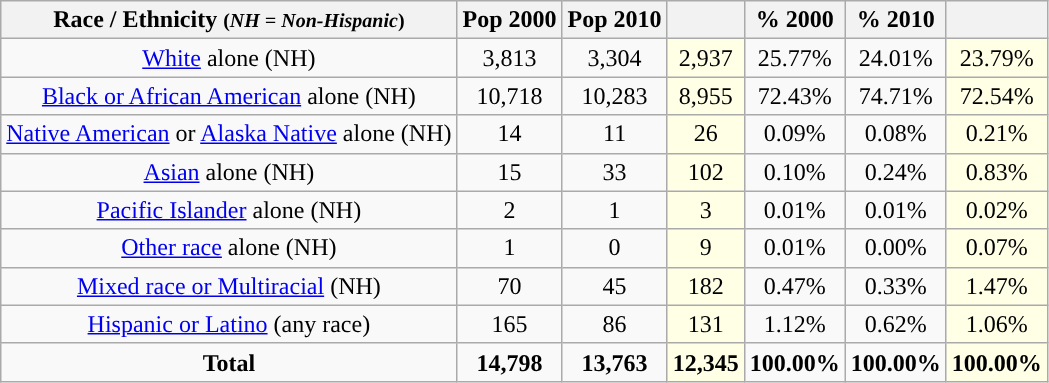<table class="wikitable" style="text-align:center;">
<tr>
<th>Race / Ethnicity <small>(<em>NH = Non-Hispanic</em>)</small></th>
<th>Pop 2000</th>
<th>Pop 2010</th>
<th></th>
<th>% 2000</th>
<th>% 2010</th>
<th></th>
</tr>
<tr>
<td><a href='#'>White</a> alone (NH)</td>
<td>3,813</td>
<td>3,304</td>
<td style='background: #ffffe6;'>2,937</td>
<td>25.77%</td>
<td>24.01%</td>
<td style='background: #ffffe6;'>23.79%</td>
</tr>
<tr>
<td><a href='#'>Black or African American</a> alone (NH)</td>
<td>10,718</td>
<td>10,283</td>
<td style='background: #ffffe6;'>8,955</td>
<td>72.43%</td>
<td>74.71%</td>
<td style='background: #ffffe6;'>72.54%</td>
</tr>
<tr>
<td><a href='#'>Native American</a> or <a href='#'>Alaska Native</a> alone (NH)</td>
<td>14</td>
<td>11</td>
<td style='background: #ffffe6;'>26</td>
<td>0.09%</td>
<td>0.08%</td>
<td style='background: #ffffe6;'>0.21%</td>
</tr>
<tr>
<td><a href='#'>Asian</a> alone (NH)</td>
<td>15</td>
<td>33</td>
<td style='background: #ffffe6;'>102</td>
<td>0.10%</td>
<td>0.24%</td>
<td style='background: #ffffe6;'>0.83%</td>
</tr>
<tr>
<td><a href='#'>Pacific Islander</a> alone (NH)</td>
<td>2</td>
<td>1</td>
<td style='background: #ffffe6;'>3</td>
<td>0.01%</td>
<td>0.01%</td>
<td style='background: #ffffe6;'>0.02%</td>
</tr>
<tr>
<td><a href='#'>Other race</a> alone (NH)</td>
<td>1</td>
<td>0</td>
<td style='background: #ffffe6;'>9</td>
<td>0.01%</td>
<td>0.00%</td>
<td style='background: #ffffe6;'>0.07%</td>
</tr>
<tr>
<td><a href='#'>Mixed race or Multiracial</a> (NH)</td>
<td>70</td>
<td>45</td>
<td style='background: #ffffe6;'>182</td>
<td>0.47%</td>
<td>0.33%</td>
<td style='background: #ffffe6;'>1.47%</td>
</tr>
<tr>
<td><a href='#'>Hispanic or Latino</a> (any race)</td>
<td>165</td>
<td>86</td>
<td style='background: #ffffe6;'>131</td>
<td>1.12%</td>
<td>0.62%</td>
<td style='background: #ffffe6;'>1.06%</td>
</tr>
<tr>
<td><strong>Total</strong></td>
<td><strong>14,798</strong></td>
<td><strong>13,763</strong></td>
<td style='background: #ffffe6;'><strong>12,345</strong></td>
<td><strong>100.00%</strong></td>
<td><strong>100.00%</strong></td>
<td style='background: #ffffe6;'><strong>100.00%</strong></td>
</tr>
</table>
